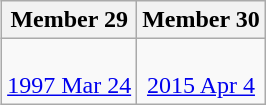<table class=wikitable align=right>
<tr>
<th>Member 29</th>
<th>Member 30</th>
</tr>
<tr align=center>
<td><br><a href='#'>1997 Mar 24</a></td>
<td><br><a href='#'>2015 Apr 4</a></td>
</tr>
</table>
